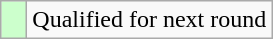<table class="wikitable">
<tr>
<td style="width:10px; background:#cfc"></td>
<td>Qualified for next round</td>
</tr>
</table>
